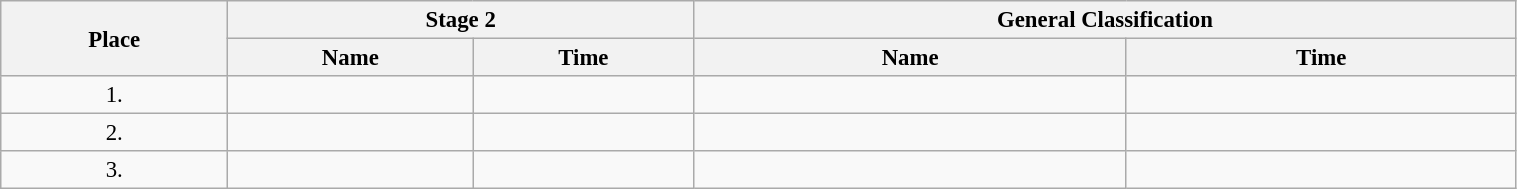<table class=wikitable style="font-size:95%" width="80%">
<tr>
<th rowspan="2">Place</th>
<th colspan="2">Stage 2</th>
<th colspan="2">General Classification</th>
</tr>
<tr>
<th>Name</th>
<th>Time</th>
<th>Name</th>
<th>Time</th>
</tr>
<tr>
<td align="center">1.</td>
<td></td>
<td></td>
<td></td>
<td></td>
</tr>
<tr>
<td align="center">2.</td>
<td></td>
<td></td>
<td></td>
<td></td>
</tr>
<tr>
<td align="center">3.</td>
<td></td>
<td></td>
<td></td>
<td></td>
</tr>
</table>
